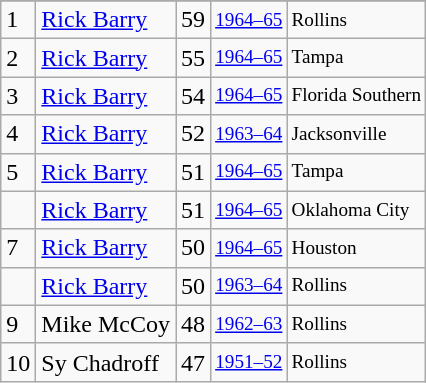<table class="wikitable">
<tr>
</tr>
<tr>
<td>1</td>
<td><a href='#'>Rick Barry</a></td>
<td>59</td>
<td style="font-size:80%;"><a href='#'>1964–65</a></td>
<td style="font-size:80%;">Rollins</td>
</tr>
<tr>
<td>2</td>
<td><a href='#'>Rick Barry</a></td>
<td>55</td>
<td style="font-size:80%;"><a href='#'>1964–65</a></td>
<td style="font-size:80%;">Tampa</td>
</tr>
<tr>
<td>3</td>
<td><a href='#'>Rick Barry</a></td>
<td>54</td>
<td style="font-size:80%;"><a href='#'>1964–65</a></td>
<td style="font-size:80%;">Florida Southern</td>
</tr>
<tr>
<td>4</td>
<td><a href='#'>Rick Barry</a></td>
<td>52</td>
<td style="font-size:80%;"><a href='#'>1963–64</a></td>
<td style="font-size:80%;">Jacksonville</td>
</tr>
<tr>
<td>5</td>
<td><a href='#'>Rick Barry</a></td>
<td>51</td>
<td style="font-size:80%;"><a href='#'>1964–65</a></td>
<td style="font-size:80%;">Tampa</td>
</tr>
<tr>
<td></td>
<td><a href='#'>Rick Barry</a></td>
<td>51</td>
<td style="font-size:80%;"><a href='#'>1964–65</a></td>
<td style="font-size:80%;">Oklahoma City</td>
</tr>
<tr>
<td>7</td>
<td><a href='#'>Rick Barry</a></td>
<td>50</td>
<td style="font-size:80%;"><a href='#'>1964–65</a></td>
<td style="font-size:80%;">Houston</td>
</tr>
<tr>
<td></td>
<td><a href='#'>Rick Barry</a></td>
<td>50</td>
<td style="font-size:80%;"><a href='#'>1963–64</a></td>
<td style="font-size:80%;">Rollins</td>
</tr>
<tr>
<td>9</td>
<td>Mike McCoy</td>
<td>48</td>
<td style="font-size:80%;"><a href='#'>1962–63</a></td>
<td style="font-size:80%;">Rollins</td>
</tr>
<tr>
<td>10</td>
<td>Sy Chadroff</td>
<td>47</td>
<td style="font-size:80%;"><a href='#'>1951–52</a></td>
<td style="font-size:80%;">Rollins</td>
</tr>
</table>
